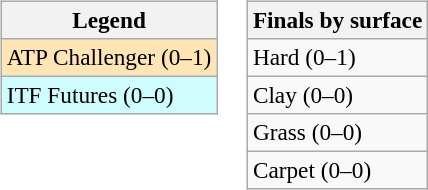<table>
<tr valign=top>
<td><br><table class=wikitable style=font-size:97%>
<tr>
<th>Legend</th>
</tr>
<tr bgcolor=moccasin>
<td>ATP Challenger (0–1)</td>
</tr>
<tr bgcolor=cffcff>
<td>ITF Futures (0–0)</td>
</tr>
</table>
</td>
<td><br><table class=wikitable style=font-size:97%>
<tr>
<th>Finals by surface</th>
</tr>
<tr>
<td>Hard (0–1)</td>
</tr>
<tr>
<td>Clay (0–0)</td>
</tr>
<tr>
<td>Grass (0–0)</td>
</tr>
<tr>
<td>Carpet (0–0)</td>
</tr>
</table>
</td>
</tr>
</table>
